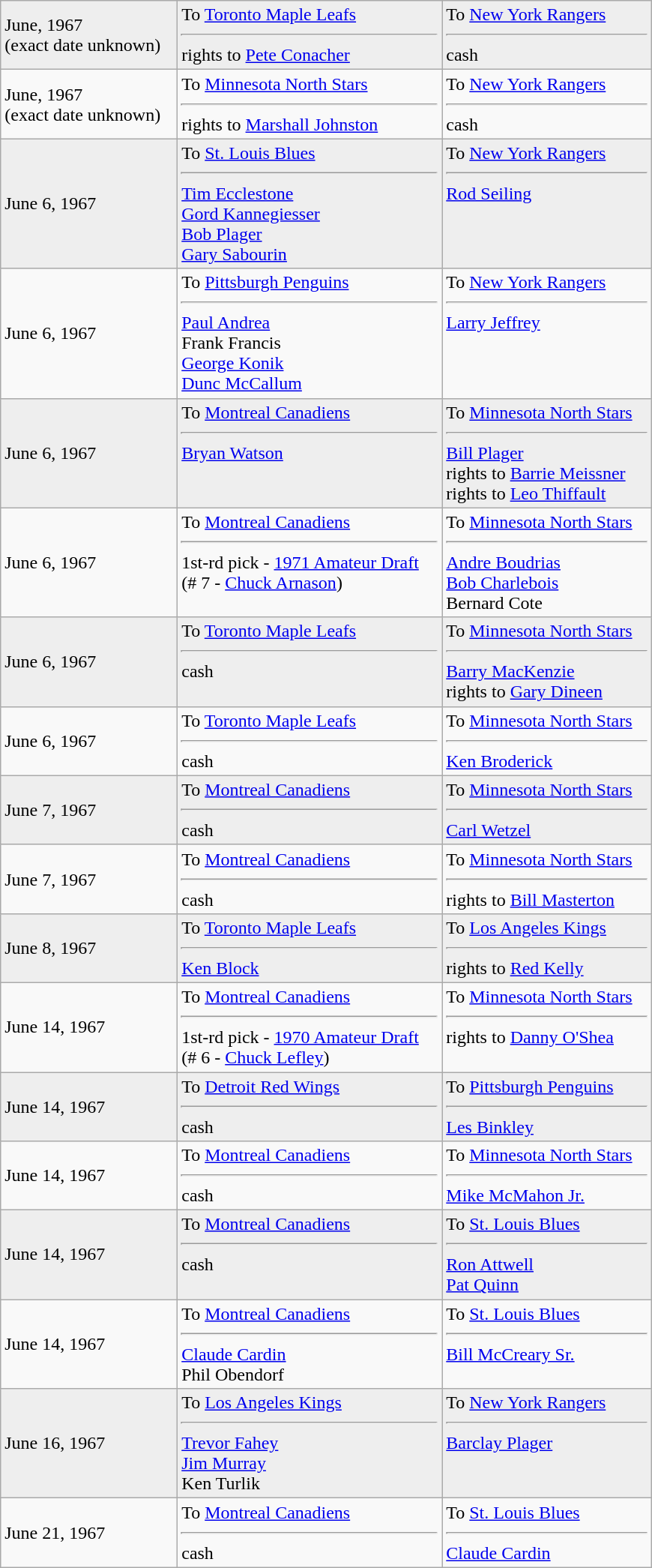<table class="wikitable" style="border:1px solid #999; width:580px;">
<tr style="background:#eee;">
<td>June, 1967<br>(exact date unknown)</td>
<td valign="top">To <a href='#'>Toronto Maple Leafs</a><hr>rights to <a href='#'>Pete Conacher</a></td>
<td valign="top">To <a href='#'>New York Rangers</a><hr>cash</td>
</tr>
<tr>
<td>June, 1967<br>(exact date unknown)</td>
<td valign="top">To <a href='#'>Minnesota North Stars</a><hr>rights to <a href='#'>Marshall Johnston</a></td>
<td valign="top">To <a href='#'>New York Rangers</a><hr>cash</td>
</tr>
<tr style="background:#eee;">
<td>June 6, 1967</td>
<td valign="top">To <a href='#'>St. Louis Blues</a><hr><a href='#'>Tim Ecclestone</a><br><a href='#'>Gord Kannegiesser</a><br><a href='#'>Bob Plager</a><br><a href='#'>Gary Sabourin</a></td>
<td valign="top">To <a href='#'>New York Rangers</a> <hr><a href='#'>Rod Seiling</a></td>
</tr>
<tr>
<td>June 6, 1967</td>
<td valign="top">To <a href='#'>Pittsburgh Penguins</a><hr><a href='#'>Paul Andrea</a><br>Frank Francis<br><a href='#'>George Konik</a><br><a href='#'>Dunc McCallum</a></td>
<td valign="top">To <a href='#'>New York Rangers</a><hr><a href='#'>Larry Jeffrey</a></td>
</tr>
<tr style="background:#eee;">
<td>June 6, 1967</td>
<td valign="top">To <a href='#'>Montreal Canadiens</a><hr><a href='#'>Bryan Watson</a></td>
<td valign="top">To <a href='#'>Minnesota North Stars</a><hr><a href='#'>Bill Plager</a><br>rights to <a href='#'>Barrie Meissner</a><br>rights to <a href='#'>Leo Thiffault</a></td>
</tr>
<tr>
<td>June 6, 1967</td>
<td valign="top">To <a href='#'>Montreal Canadiens</a><hr>1st-rd pick - <a href='#'>1971 Amateur Draft</a><br>(# 7 - <a href='#'>Chuck Arnason</a>)</td>
<td valign="top">To <a href='#'>Minnesota North Stars</a><hr><a href='#'>Andre Boudrias</a><br><a href='#'>Bob Charlebois</a><br>Bernard Cote</td>
</tr>
<tr style="background:#eee;">
<td>June 6, 1967</td>
<td valign="top">To <a href='#'>Toronto Maple Leafs</a><hr>cash</td>
<td valign="top">To <a href='#'>Minnesota North Stars</a><hr><a href='#'>Barry MacKenzie</a><br>rights to <a href='#'>Gary Dineen</a></td>
</tr>
<tr>
<td>June 6, 1967</td>
<td valign="top">To <a href='#'>Toronto Maple Leafs</a><hr>cash</td>
<td valign="top">To <a href='#'>Minnesota North Stars</a><hr><a href='#'>Ken Broderick</a></td>
</tr>
<tr style="background:#eee;">
<td>June 7, 1967</td>
<td valign="top">To <a href='#'>Montreal Canadiens</a><hr>cash</td>
<td valign="top">To <a href='#'>Minnesota North Stars</a><hr><a href='#'>Carl Wetzel</a></td>
</tr>
<tr>
<td>June 7, 1967</td>
<td valign="top">To <a href='#'>Montreal Canadiens</a><hr>cash</td>
<td valign="top">To <a href='#'>Minnesota North Stars</a><hr>rights to <a href='#'>Bill Masterton</a></td>
</tr>
<tr style="background:#eee;">
<td>June 8, 1967</td>
<td valign="top">To <a href='#'>Toronto Maple Leafs</a><hr><a href='#'>Ken Block</a></td>
<td valign="top">To <a href='#'>Los Angeles Kings</a><hr>rights to <a href='#'>Red Kelly</a></td>
</tr>
<tr>
<td>June 14, 1967</td>
<td valign="top">To <a href='#'>Montreal Canadiens</a><hr>1st-rd pick - <a href='#'>1970 Amateur Draft</a><br>(# 6 - <a href='#'>Chuck Lefley</a>)</td>
<td valign="top">To <a href='#'>Minnesota North Stars</a><hr>rights to <a href='#'>Danny O'Shea</a></td>
</tr>
<tr style="background:#eee;">
<td>June 14, 1967</td>
<td valign="top">To <a href='#'>Detroit Red Wings</a><hr>cash</td>
<td valign="top">To <a href='#'>Pittsburgh Penguins</a><hr><a href='#'>Les Binkley</a></td>
</tr>
<tr>
<td>June 14, 1967</td>
<td valign="top">To <a href='#'>Montreal Canadiens</a><hr>cash</td>
<td valign="top">To <a href='#'>Minnesota North Stars</a> <hr><a href='#'>Mike McMahon Jr.</a></td>
</tr>
<tr style="background:#eee;">
<td>June 14, 1967</td>
<td valign="top">To <a href='#'>Montreal Canadiens</a><hr>cash</td>
<td valign="top">To <a href='#'>St. Louis Blues</a><hr><a href='#'>Ron Attwell</a><br><a href='#'>Pat Quinn</a></td>
</tr>
<tr>
<td>June 14, 1967</td>
<td valign="top">To <a href='#'>Montreal Canadiens</a><hr><a href='#'>Claude Cardin</a><br>Phil Obendorf</td>
<td valign="top">To <a href='#'>St. Louis Blues</a><hr><a href='#'>Bill McCreary Sr.</a></td>
</tr>
<tr style="background:#eee;">
<td>June 16, 1967</td>
<td valign="top">To <a href='#'>Los Angeles Kings</a><hr><a href='#'>Trevor Fahey</a><br><a href='#'>Jim Murray</a><br>Ken Turlik</td>
<td valign="top">To <a href='#'>New York Rangers</a><hr><a href='#'>Barclay Plager</a></td>
</tr>
<tr>
<td>June 21, 1967</td>
<td valign="top">To <a href='#'>Montreal Canadiens</a><hr>cash</td>
<td valign="top">To <a href='#'>St. Louis Blues</a><hr><a href='#'>Claude Cardin</a></td>
</tr>
</table>
